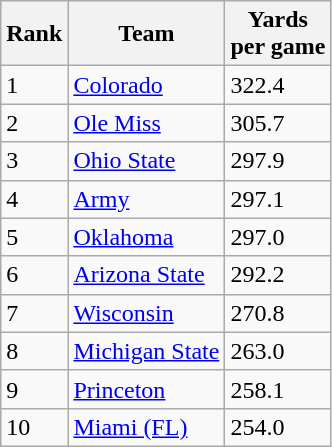<table class="wikitable sortable">
<tr>
<th>Rank</th>
<th>Team</th>
<th>Yards<br>per game</th>
</tr>
<tr>
<td>1</td>
<td><a href='#'>Colorado</a></td>
<td>322.4</td>
</tr>
<tr>
<td>2</td>
<td><a href='#'>Ole Miss</a></td>
<td>305.7</td>
</tr>
<tr>
<td>3</td>
<td><a href='#'>Ohio State</a></td>
<td>297.9</td>
</tr>
<tr>
<td>4</td>
<td><a href='#'>Army</a></td>
<td>297.1</td>
</tr>
<tr>
<td>5</td>
<td><a href='#'>Oklahoma</a></td>
<td>297.0</td>
</tr>
<tr>
<td>6</td>
<td><a href='#'>Arizona State</a></td>
<td>292.2</td>
</tr>
<tr>
<td>7</td>
<td><a href='#'>Wisconsin</a></td>
<td>270.8</td>
</tr>
<tr>
<td>8</td>
<td><a href='#'>Michigan State</a></td>
<td>263.0</td>
</tr>
<tr>
<td>9</td>
<td><a href='#'>Princeton</a></td>
<td>258.1</td>
</tr>
<tr>
<td>10</td>
<td><a href='#'>Miami (FL)</a></td>
<td>254.0</td>
</tr>
</table>
